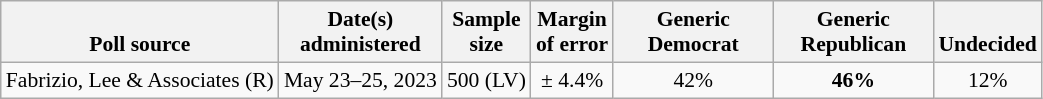<table class="wikitable" style="font-size:90%;text-align:center;">
<tr valign=bottom>
<th>Poll source</th>
<th>Date(s)<br>administered</th>
<th>Sample<br>size</th>
<th>Margin<br>of error</th>
<th style="width:100px;">Generic<br>Democrat</th>
<th style="width:100px;">Generic<br>Republican</th>
<th>Undecided</th>
</tr>
<tr>
<td style="text-align:left;">Fabrizio, Lee & Associates (R)</td>
<td>May 23–25, 2023</td>
<td>500 (LV)</td>
<td>± 4.4%</td>
<td>42%</td>
<td><strong>46%</strong></td>
<td>12%</td>
</tr>
</table>
